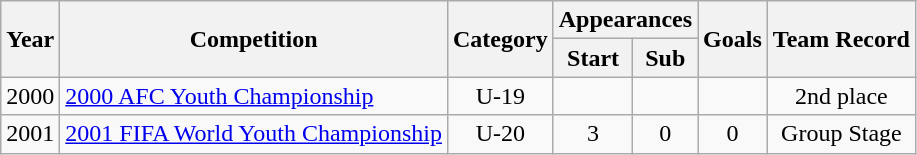<table class="wikitable" style="text-align: center;">
<tr>
<th rowspan="2">Year</th>
<th rowspan="2">Competition</th>
<th rowspan="2">Category</th>
<th colspan="2">Appearances</th>
<th rowspan="2">Goals</th>
<th rowspan="2">Team Record</th>
</tr>
<tr>
<th>Start</th>
<th>Sub</th>
</tr>
<tr>
<td>2000</td>
<td align="left"><a href='#'>2000 AFC Youth Championship</a></td>
<td>U-19</td>
<td></td>
<td></td>
<td></td>
<td>2nd place</td>
</tr>
<tr>
<td>2001</td>
<td align="left"><a href='#'>2001 FIFA World Youth Championship</a></td>
<td>U-20</td>
<td>3</td>
<td>0</td>
<td>0</td>
<td>Group Stage</td>
</tr>
</table>
